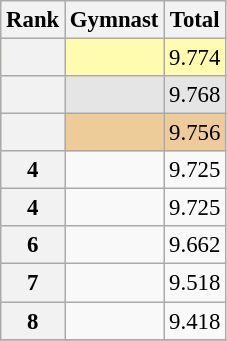<table class="wikitable sortable" style="text-align:center; font-size:95%">
<tr>
<th scope=col>Rank</th>
<th scope=col>Gymnast</th>
<th scope=col>Total</th>
</tr>
<tr bgcolor=fffcaf>
<th scope=row style="text-align:center"></th>
<td align=left></td>
<td>9.774</td>
</tr>
<tr bgcolor=e5e5e5>
<th scope=row style="text-align:center"></th>
<td align=left></td>
<td>9.768</td>
</tr>
<tr bgcolor=eecc99>
<th scope=row style="text-align:center"></th>
<td align=left></td>
<td>9.756</td>
</tr>
<tr>
<th scope=row style="text-align:center">4</th>
<td align=left></td>
<td>9.725</td>
</tr>
<tr>
<th scope=row style="text-align:center">4</th>
<td align=left></td>
<td>9.725</td>
</tr>
<tr>
<th scope=row style="text-align:center">6</th>
<td align=left></td>
<td>9.662</td>
</tr>
<tr>
<th scope=row style="text-align:center">7</th>
<td align=left></td>
<td>9.518</td>
</tr>
<tr>
<th scope=row style="text-align:center">8</th>
<td align=left></td>
<td>9.418</td>
</tr>
<tr>
</tr>
</table>
